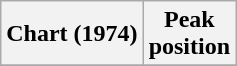<table class="wikitable plainrowheaders" style="text-align:center">
<tr>
<th scope="col">Chart (1974)</th>
<th scope="col">Peak<br>position</th>
</tr>
<tr>
</tr>
</table>
